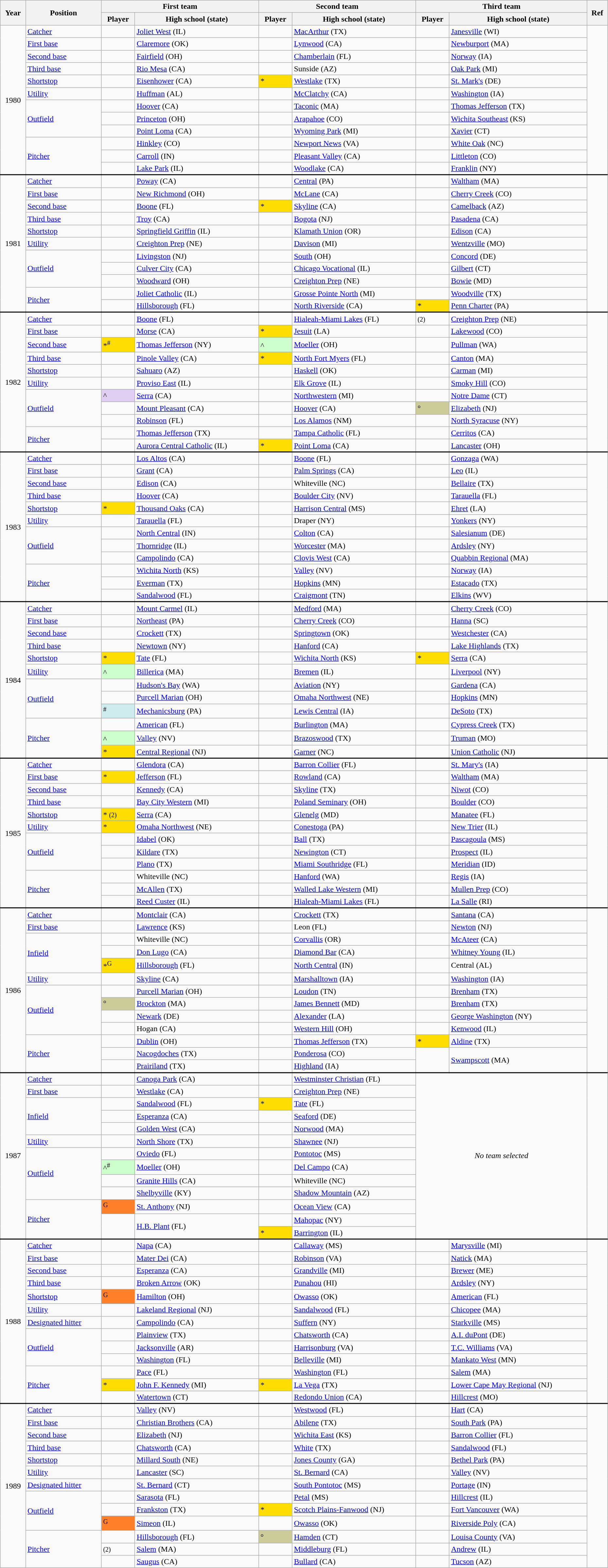<table class="wikitable sortable"style="width:98%">
<tr>
<th rowspan="2">Year</th>
<th rowspan="2">Position</th>
<th colspan="2">First team</th>
<th colspan="2">Second team</th>
<th colspan="2">Third team</th>
<th rowspan="2">Ref</th>
</tr>
<tr>
<th>Player</th>
<th>High school (state)</th>
<th>Player</th>
<th>High school (state)</th>
<th>Player</th>
<th>High school (state)</th>
</tr>
<tr>
<td rowspan="12"style="text-align:center;">1980</td>
<td><a href='#'>Catcher</a></td>
<td></td>
<td data-sort-value="IL"><a href='#'>Joliet West</a> (IL)</td>
<td></td>
<td data-sort-value="tx"><a href='#'>MacArthur</a> (TX)</td>
<td></td>
<td data-sort-value="wi"><a href='#'>Janesville</a> (WI)</td>
<td rowspan="12"style="text-align:center;"></td>
</tr>
<tr>
<td><a href='#'>First base</a></td>
<td></td>
<td data-sort-value="OK"><a href='#'>Claremore</a> (OK)</td>
<td></td>
<td data-sort-value="ca"><a href='#'>Lynwood</a> (CA)</td>
<td></td>
<td data-sort-value="ma"><a href='#'>Newburport</a> (MA)</td>
</tr>
<tr>
<td><a href='#'>Second base</a></td>
<td></td>
<td data-sort-value="OH"><a href='#'>Fairfield</a> (OH)</td>
<td></td>
<td data-sort-value="fl"><a href='#'>Chamberlain</a> (FL)</td>
<td></td>
<td data-sort-value="ia"><a href='#'>Norway</a> (IA)</td>
</tr>
<tr>
<td><a href='#'>Third base</a></td>
<td></td>
<td data-sort-value="CA"><a href='#'>Rio Mesa</a> (CA)</td>
<td></td>
<td data-sort-value="az">Sunside (AZ)</td>
<td></td>
<td data-sort-value="mi"><a href='#'>Oak Park</a> (MI)</td>
</tr>
<tr>
<td><a href='#'>Shortstop</a></td>
<td></td>
<td data-sort-value="ca"><a href='#'>Eisenhower</a> (CA)</td>
<td style="background:#FFdd00">*</td>
<td data-sort-value="tx"><a href='#'>Westlake</a> (TX)</td>
<td></td>
<td data-sort-value="de"><a href='#'>St. Mark's</a> (DE)</td>
</tr>
<tr>
<td><a href='#'>Utility</a></td>
<td></td>
<td data-sort-value="al"><a href='#'>Huffman</a> (AL)</td>
<td></td>
<td data-sort-value="ca"><a href='#'>McClatchy</a> (CA)</td>
<td></td>
<td data-sort-value="ia"><a href='#'>Washington</a> (IA)</td>
</tr>
<tr>
<td rowspan="3"><a href='#'>Outfield</a></td>
<td></td>
<td data-sort-value="ca"><a href='#'>Hoover</a> (CA)</td>
<td></td>
<td data-sort-value="ma"><a href='#'>Taconic</a> (MA)</td>
<td></td>
<td data-sort-value="tx"><a href='#'>Thomas Jefferson</a> (TX)</td>
</tr>
<tr>
<td></td>
<td data-sort-value="oh"><a href='#'>Princeton</a> (OH)</td>
<td></td>
<td data-sort-value="co"><a href='#'>Arapahoe</a> (CO)</td>
<td></td>
<td data-sort-value="ks"><a href='#'>Wichita Southeast</a> (KS)</td>
</tr>
<tr>
<td></td>
<td data-sort-value="ca"><a href='#'>Point Loma</a> (CA)</td>
<td></td>
<td data-sort-value="mi"><a href='#'>Wyoming Park</a> (MI)</td>
<td></td>
<td data-sort-value="ct"><a href='#'>Xavier</a> (CT)</td>
</tr>
<tr>
<td rowspan="3"><a href='#'>Pitcher</a></td>
<td></td>
<td data-sort-value="co"><a href='#'>Hinkley</a> (CO)</td>
<td></td>
<td data-sort-value="va"><a href='#'>Newport News</a> (VA)</td>
<td></td>
<td data-sort-value="nc"><a href='#'>White Oak</a> (NC)</td>
</tr>
<tr>
<td></td>
<td data-sort-value="in"><a href='#'>Carroll</a> (IN)</td>
<td></td>
<td data-sort-value="ca"><a href='#'>Pleasant Valley</a> (CA)</td>
<td></td>
<td data-sort-value="co"><a href='#'>Littleton</a> (CO)</td>
</tr>
<tr>
<td></td>
<td data-sort-value="IL"><a href='#'>Lake Park</a> (IL)</td>
<td></td>
<td data-sort-value="ca"><a href='#'>Woodlake</a> (CA)</td>
<td></td>
<td data-sort-value="ny"><a href='#'>Franklin</a> (NY)</td>
</tr>
<tr style="border-top:2px solid black">
<td rowspan="11"style="text-align:center;">1981</td>
<td><a href='#'>Catcher</a></td>
<td></td>
<td data-sort-value="ca"><a href='#'>Poway</a> (CA)</td>
<td></td>
<td data-sort-value="pa"><a href='#'>Central</a> (PA)</td>
<td></td>
<td data-sort-value="ma"><a href='#'>Waltham</a> (MA)</td>
<td rowspan="11"style="text-align:center;"></td>
</tr>
<tr>
<td><a href='#'>First base</a></td>
<td></td>
<td data-sort-value="oh"><a href='#'>New Richmond</a> (OH)</td>
<td></td>
<td data-sort-value="ca"><a href='#'>McLane</a> (CA)</td>
<td></td>
<td data-sort-value="co"><a href='#'>Cherry Creek</a> (CO)</td>
</tr>
<tr>
<td><a href='#'>Second base</a></td>
<td></td>
<td data-sort-value="fl"><a href='#'>Boone</a> (FL)</td>
<td style="background:#FFdd00">*</td>
<td data-sort-value="ca"><a href='#'>Skyline</a> (CA)</td>
<td></td>
<td data-sort-value="az"><a href='#'>Camelback</a> (AZ)</td>
</tr>
<tr>
<td><a href='#'>Third base</a></td>
<td></td>
<td data-sort-value="ca"><a href='#'>Troy</a> (CA)</td>
<td></td>
<td data-sort-value="nj"><a href='#'>Bogota</a> (NJ)</td>
<td></td>
<td data-sort-value="ca"><a href='#'>Pasadena</a> (CA)</td>
</tr>
<tr>
<td><a href='#'>Shortstop</a></td>
<td></td>
<td data-sort-value="IL"><a href='#'>Springfield Griffin</a> (IL)</td>
<td></td>
<td data-sort-value="or"><a href='#'>Klamath Union</a> (OR)</td>
<td></td>
<td data-sort-value="ca"><a href='#'>Edison</a> (CA)</td>
</tr>
<tr>
<td><a href='#'>Utility</a></td>
<td></td>
<td data-sort-value="ne"><a href='#'>Creighton Prep</a> (NE)</td>
<td></td>
<td data-sort-value="mi"><a href='#'>Davison</a> (MI)</td>
<td></td>
<td data-sort-value="mo"><a href='#'>Wentzville</a> (MO)</td>
</tr>
<tr>
<td rowspan="3"><a href='#'>Outfield</a></td>
<td></td>
<td data-sort-value="nj"><a href='#'>Livingston</a> (NJ)</td>
<td></td>
<td data-sort-value="oh"><a href='#'>South</a> (OH)</td>
<td></td>
<td data-sort-value="de"><a href='#'>Concord</a> (DE)</td>
</tr>
<tr>
<td></td>
<td data-sort-value="ca"><a href='#'>Culver City</a> (CA)</td>
<td></td>
<td data-sort-value="IL"><a href='#'>Chicago Vocational</a> (IL)</td>
<td></td>
<td data-sort-value="ct"><a href='#'>Gilbert</a> (CT)</td>
</tr>
<tr>
<td></td>
<td data-sort-value="oh"><a href='#'>Woodward</a> (OH)</td>
<td></td>
<td data-sort-value="ne"><a href='#'>Creighton Prep</a> (NE)</td>
<td></td>
<td data-sort-value="md"><a href='#'>Bowie</a> (MD)</td>
</tr>
<tr>
<td rowspan="2"><a href='#'>Pitcher</a></td>
<td></td>
<td data-sort-value="IL"><a href='#'>Joliet Catholic</a> (IL)</td>
<td></td>
<td data-sort-value="mi"><a href='#'>Grosse Pointe North</a> (MI)</td>
<td></td>
<td data-sort-value="tx"><a href='#'>Woodville</a> (TX)</td>
</tr>
<tr>
<td></td>
<td data-sort-value="fl"><a href='#'>Hillsborough</a> (FL)</td>
<td></td>
<td data-sort-value="ca"><a href='#'>North Riverside</a> (CA)</td>
<td style="background:#FFdd00">*</td>
<td data-sort-value="pa"><a href='#'>Penn Charter</a> (PA)</td>
</tr>
<tr style="border-top:2px solid black">
<td rowspan="11"style="text-align:center;">1982</td>
<td><a href='#'>Catcher</a></td>
<td></td>
<td data-sort-value="fl"><a href='#'>Boone</a> (FL)</td>
<td></td>
<td data-sort-value="fl"><a href='#'>Hialeah-Miami Lakes</a> (FL)</td>
<td> <small>(2)</small></td>
<td data-sort-value="ne"><a href='#'>Creighton Prep</a> (NE)</td>
<td rowspan="11"style="text-align:center;"></td>
</tr>
<tr>
<td><a href='#'>First base</a></td>
<td></td>
<td data-sort-value="ca"><a href='#'>Morse</a> (CA)</td>
<td style="background:#FFdd00">*</td>
<td data-sort-value="la"><a href='#'>Jesuit</a> (LA)</td>
<td></td>
<td data-sort-value="co"><a href='#'>Lakewood</a> (CO)</td>
</tr>
<tr>
<td><a href='#'>Second base</a></td>
<td style="background:#FFdd00">*<sup>#</sup></td>
<td data-sort-value="ny"><a href='#'>Thomas Jefferson</a> (NY)</td>
<td style="background:#CCFFCC"><sup></sup>^</td>
<td data-sort-value="oh"><a href='#'>Moeller</a> (OH)</td>
<td></td>
<td data-sort-value="wa"><a href='#'>Pullman</a> (WA)</td>
</tr>
<tr>
<td><a href='#'>Third base</a></td>
<td></td>
<td data-sort-value="ca"><a href='#'>Pinole Valley</a> (CA)</td>
<td style="background:#FFdd00">*</td>
<td data-sort-value="fl"><a href='#'>North Fort Myers</a> (FL)</td>
<td></td>
<td data-sort-value="ma"><a href='#'>Canton</a> (MA)</td>
</tr>
<tr>
<td><a href='#'>Shortstop</a></td>
<td></td>
<td data-sort-value="az"><a href='#'>Sahuaro</a> (AZ)</td>
<td></td>
<td data-sort-value="ok"><a href='#'>Haskell</a> (OK)</td>
<td></td>
<td data-sort-value="mi"><a href='#'>Carman</a> (MI)</td>
</tr>
<tr>
<td><a href='#'>Utility</a></td>
<td></td>
<td data-sort-value="IL"><a href='#'>Proviso East</a> (IL)</td>
<td></td>
<td data-sort-value="IL"><a href='#'>Elk Grove</a> (IL)</td>
<td></td>
<td data-sort-value="co"><a href='#'>Smoky Hill</a> (CO)</td>
</tr>
<tr>
<td rowspan="3"><a href='#'>Outfield</a></td>
<td bgcolor="ddcef2">^</td>
<td data-sort-value="ca"><a href='#'>Serra</a> (CA)</td>
<td></td>
<td data-sort-value="mi"><a href='#'>Northwestern</a> (MI)</td>
<td></td>
<td data-sort-value="ct"><a href='#'>Notre Dame</a> (CT)</td>
</tr>
<tr>
<td></td>
<td data-sort-value="ca"><a href='#'>Mount Pleasant</a> (CA)</td>
<td></td>
<td data-sort-value="ca"><a href='#'>Hoover</a> (CA)</td>
<td style="background:#cccc99">°</td>
<td data-sort-value="nj"><a href='#'>Elizabeth</a> (NJ)</td>
</tr>
<tr>
<td></td>
<td data-sort-value="fl"><a href='#'>Robinson</a> (FL)</td>
<td></td>
<td data-sort-value="nm"><a href='#'>Los Alamos</a> (NM)</td>
<td></td>
<td data-sort-value="ny"><a href='#'>North Syracuse</a> (NY)</td>
</tr>
<tr>
<td rowspan="2"><a href='#'>Pitcher</a></td>
<td></td>
<td data-sort-value="tx"><a href='#'>Thomas Jefferson</a> (TX)</td>
<td></td>
<td data-sort-value="fl"><a href='#'>Tampa Catholic</a> (FL)</td>
<td></td>
<td data-sort-value="ca"><a href='#'>Cerritos</a> (CA)</td>
</tr>
<tr>
<td></td>
<td data-sort-value="IL"><a href='#'>Aurora Central Catholic</a> (IL)</td>
<td style="background:#FFdd00">*</td>
<td data-sort-value="ca"><a href='#'>Point Loma</a> (CA)</td>
<td></td>
<td data-sort-value="oh"><a href='#'>Lancaster</a> (OH)</td>
</tr>
<tr style="border-top:2px solid black">
<td rowspan="12"style="text-align:center;">1983</td>
<td><a href='#'>Catcher</a></td>
<td></td>
<td data-sort-value="ca"><a href='#'>Los Altos</a> (CA)</td>
<td></td>
<td data-sort-value="fl"><a href='#'>Boone</a> (FL)</td>
<td></td>
<td data-sort-value="wa"><a href='#'>Gonzaga</a> (WA)</td>
<td rowspan="12"style="text-align:center;"></td>
</tr>
<tr>
<td><a href='#'>First base</a></td>
<td></td>
<td data-sort-value="ca"><a href='#'>Grant</a> (CA)</td>
<td></td>
<td data-sort-value="ca"><a href='#'>Palm Springs</a> (CA)</td>
<td></td>
<td data-sort-value="IL"><a href='#'>Leo</a> (IL)</td>
</tr>
<tr>
<td><a href='#'>Second base</a></td>
<td></td>
<td data-sort-value="ca"><a href='#'>Edison</a> (CA)</td>
<td></td>
<td data-sort-value="nc">Whiteville (NC)</td>
<td></td>
<td data-sort-value="tx"><a href='#'>Bellaire</a> (TX)</td>
</tr>
<tr>
<td><a href='#'>Third base</a></td>
<td></td>
<td data-sort-value="ca"><a href='#'>Hoover</a> (CA)</td>
<td></td>
<td data-sort-value="nv"><a href='#'>Boulder City</a> (NV)</td>
<td></td>
<td data-sort-value="fl"><a href='#'>Tarauella</a> (FL)</td>
</tr>
<tr>
<td><a href='#'>Shortstop</a></td>
<td style="background:#FFdd00">*</td>
<td data-sort-value="ca"><a href='#'>Thousand Oaks</a> (CA)</td>
<td></td>
<td data-sort-value="ms"><a href='#'>Harrison Central</a> (MS)</td>
<td></td>
<td data-sort-value="la"><a href='#'>Ehret</a> (LA)</td>
</tr>
<tr>
<td><a href='#'>Utility</a></td>
<td></td>
<td data-sort-value="fl"><a href='#'>Tarauella</a> (FL)</td>
<td></td>
<td data-sort-value="ny">Draper (NY)</td>
<td></td>
<td data-sort-value="ny"><a href='#'>Yonkers</a> (NY)</td>
</tr>
<tr>
<td rowspan="3"><a href='#'>Outfield</a></td>
<td></td>
<td data-sort-value="in"><a href='#'>North Central</a> (IN)</td>
<td></td>
<td data-sort-value="ca"><a href='#'>Colton</a> (CA)</td>
<td></td>
<td data-sort-value="de"><a href='#'>Salesianum</a> (DE)</td>
</tr>
<tr>
<td></td>
<td data-sort-value="IL"><a href='#'>Thornridge</a> (IL)</td>
<td></td>
<td data-sort-value="ma"><a href='#'>Worcester</a> (MA)</td>
<td></td>
<td data-sort-value="ny"><a href='#'>Ardsley</a> (NY)</td>
</tr>
<tr>
<td></td>
<td data-sort-value="ca"><a href='#'>Campolindo</a> (CA)</td>
<td></td>
<td data-sort-value="ca"><a href='#'>Clovis West</a> (CA)</td>
<td></td>
<td data-sort-value="ma"><a href='#'>Quabbin Regional</a> (MA)</td>
</tr>
<tr>
<td rowspan="3"><a href='#'>Pitcher</a></td>
<td></td>
<td data-sort-value="ks"><a href='#'>Wichita North</a> (KS)</td>
<td></td>
<td data-sort-value="nv"><a href='#'>Valley</a> (NV)</td>
<td></td>
<td data-sort-value="ia"><a href='#'>Norway</a> (IA)</td>
</tr>
<tr>
<td></td>
<td data-sort-value="tx"><a href='#'>Everman</a> (TX)</td>
<td></td>
<td data-sort-value="mn"><a href='#'>Hopkins</a> (MN)</td>
<td></td>
<td data-sort-value="tx"><a href='#'>Estacado</a> (TX)</td>
</tr>
<tr>
<td></td>
<td data-sort-value="fl"><a href='#'>Sandalwood</a> (FL)</td>
<td></td>
<td data-sort-value="tn"><a href='#'>Craigmont</a> (TN)</td>
<td></td>
<td data-sort-value="wv"><a href='#'>Elkins</a> (WV)</td>
</tr>
<tr style="border-top:2px solid black">
<td rowspan="12"style="text-align:center;">1984</td>
<td><a href='#'>Catcher</a></td>
<td></td>
<td data-sort-value="IL"><a href='#'>Mount Carmel</a> (IL)</td>
<td></td>
<td data-sort-value="ma"><a href='#'>Medford</a> (MA)</td>
<td></td>
<td data-sort-value="co"><a href='#'>Cherry Creek</a> (CO)</td>
<td rowspan="12"style="text-align:center;"></td>
</tr>
<tr>
<td><a href='#'>First base</a></td>
<td></td>
<td data-sort-value="pa"><a href='#'>Northeast</a> (PA)</td>
<td></td>
<td data-sort-value="co"><a href='#'>Cherry Creek</a> (CO)</td>
<td></td>
<td data-sort-value="sc"><a href='#'>Hanna</a> (SC)</td>
</tr>
<tr>
<td><a href='#'>Second base</a></td>
<td></td>
<td data-sort-value="tx"><a href='#'>Crockett</a> (TX)</td>
<td></td>
<td data-sort-value="ok"><a href='#'>Springtown</a> (OK)</td>
<td></td>
<td data-sort-value="ca"><a href='#'>Westchester</a> (CA)</td>
</tr>
<tr>
<td><a href='#'>Third base</a></td>
<td></td>
<td data-sort-value="ny"><a href='#'>Newtown</a> (NY)</td>
<td></td>
<td data-sort-value="ca"><a href='#'>Hanford</a> (CA)</td>
<td></td>
<td data-sort-value="tx"><a href='#'>Lake Highlands</a> (TX)</td>
</tr>
<tr>
<td><a href='#'>Shortstop</a></td>
<td style="background:#FFdd00">*</td>
<td data-sort-value="fl"><a href='#'>Tate</a> (FL)</td>
<td></td>
<td data-sort-value="ks"><a href='#'>Wichita North</a> (KS)</td>
<td style="background:#FFdd00">*</td>
<td data-sort-value="ca"><a href='#'>Serra</a> (CA)</td>
</tr>
<tr>
<td><a href='#'>Utility</a></td>
<td style="background:#CCFFCC"><sup></sup>^</td>
<td data-sort-value="ma"><a href='#'>Billerica</a> (MA)</td>
<td></td>
<td data-sort-value="IL"><a href='#'>Bremen</a> (IL)</td>
<td></td>
<td data-sort-value="ny"><a href='#'>Liverpool</a> (NY)</td>
</tr>
<tr>
<td rowspan="3"><a href='#'>Outfield</a></td>
<td></td>
<td data-sort-value="wa"><a href='#'>Hudson's Bay</a> (WA)</td>
<td></td>
<td data-sort-value="ny"><a href='#'>Aviation</a> (NY)</td>
<td></td>
<td data-sort-value="ca"><a href='#'>Gardena</a> (CA)</td>
</tr>
<tr>
<td></td>
<td data-sort-value="oh"><a href='#'>Purcell Marian</a> (OH)</td>
<td></td>
<td data-sort-value="ne"><a href='#'>Omaha Northwest</a> (NE)</td>
<td></td>
<td data-sort-value="mn"><a href='#'>Hopkins</a> (MN)</td>
</tr>
<tr>
<td bgcolor=#CFECEC><sup>#</sup></td>
<td data-sort-value="pa"><a href='#'>Mechanicsburg</a> (PA)</td>
<td></td>
<td data-sort-value="ia"><a href='#'>Lewis Central</a> (IA)</td>
<td></td>
<td data-sort-value="tx"><a href='#'>DeSoto</a> (TX)</td>
</tr>
<tr>
<td rowspan="3"><a href='#'>Pitcher</a></td>
<td></td>
<td data-sort-value="fl"><a href='#'>American</a> (FL)</td>
<td></td>
<td data-sort-value="ma"><a href='#'>Burlington</a> (MA)</td>
<td></td>
<td data-sort-value="tx"><a href='#'>Cypress Creek</a> (TX)</td>
</tr>
<tr>
<td style="background:#CCFFCC"><sup></sup>^</td>
<td data-sort-value="nv"><a href='#'>Valley</a> (NV)</td>
<td></td>
<td data-sort-value="tx"><a href='#'>Brazoswood</a> (TX)</td>
<td></td>
<td data-sort-value="mo"><a href='#'>Truman</a> (MO)</td>
</tr>
<tr>
<td style="background:#FFdd00">*</td>
<td data-sort-value="nj"><a href='#'>Central Regional</a> (NJ)</td>
<td></td>
<td data-sort-value="nc"><a href='#'>Garner</a> (NC)</td>
<td></td>
<td data-sort-value="nj"><a href='#'>Union Catholic</a> (NJ)</td>
</tr>
<tr style="border-top:2px solid black">
<td rowspan="12"style="text-align:center;">1985</td>
<td><a href='#'>Catcher</a></td>
<td></td>
<td data-sort-value="ca"><a href='#'>Glendora</a> (CA)</td>
<td></td>
<td data-sort-value="fl"><a href='#'>Barron Collier</a> (FL)</td>
<td></td>
<td data-sort-value="ia"><a href='#'>St. Mary's</a> (IA)</td>
<td rowspan="12"style="text-align:center;"></td>
</tr>
<tr>
<td><a href='#'>First base</a></td>
<td style="background:#FFdd00">*</td>
<td data-sort-value="fl"><a href='#'>Jefferson</a> (FL)</td>
<td></td>
<td data-sort-value="ca"><a href='#'>Rowland</a> (CA)</td>
<td></td>
<td data-sort-value="ma"><a href='#'>Waltham</a> (MA)</td>
</tr>
<tr>
<td><a href='#'>Second base</a></td>
<td></td>
<td data-sort-value="ca"><a href='#'>Kennedy</a> (CA)</td>
<td></td>
<td data-sort-value="tx"><a href='#'>Skyline</a> (TX)</td>
<td></td>
<td data-sort-value="co"><a href='#'>Niwot</a> (CO)</td>
</tr>
<tr>
<td><a href='#'>Third base</a></td>
<td></td>
<td data-sort-value="mi"><a href='#'>Bay City Western</a> (MI)</td>
<td></td>
<td data-sort-value="oh"><a href='#'>Poland Seminary</a> (OH)</td>
<td></td>
<td data-sort-value="co"><a href='#'>Boulder</a> (CO)</td>
</tr>
<tr>
<td><a href='#'>Shortstop</a></td>
<td style="background:#FFdd00">* <small>(2)</small></td>
<td data-sort-value="ca"><a href='#'>Serra</a> (CA)</td>
<td></td>
<td data-sort-value="md"><a href='#'>Glenelg</a> (MD)</td>
<td></td>
<td data-sort-value="fl"><a href='#'>Manatee</a> (FL)</td>
</tr>
<tr>
<td><a href='#'>Utility</a></td>
<td style="background:#FFdd00">*</td>
<td data-sort-value="ne"><a href='#'>Omaha Northwest</a> (NE)</td>
<td></td>
<td data-sort-value="pa"><a href='#'>Conestoga</a> (PA)</td>
<td></td>
<td data-sort-value="IL"><a href='#'>New Trier</a> (IL)</td>
</tr>
<tr>
<td rowspan="3"><a href='#'>Outfield</a></td>
<td></td>
<td data-sort-value="ok"><a href='#'>Idabel</a> (OK)</td>
<td></td>
<td data-sort-value="tx"><a href='#'>Ball</a> (TX)</td>
<td></td>
<td data-sort-value="ms"><a href='#'>Pascagoula</a> (MS)</td>
</tr>
<tr>
<td></td>
<td data-sort-value="tx"><a href='#'>Kildare</a> (TX)</td>
<td></td>
<td data-sort-value="ct"><a href='#'>Newington</a> (CT)</td>
<td></td>
<td data-sort-value="IL"><a href='#'>Prospect</a> (IL)</td>
</tr>
<tr>
<td></td>
<td data-sort-value="tx"><a href='#'>Plano</a> (TX)</td>
<td></td>
<td data-sort-value="fl"><a href='#'>Miami Southridge</a> (FL)</td>
<td></td>
<td data-sort-value="id"><a href='#'>Meridian</a> (ID)</td>
</tr>
<tr>
<td rowspan="3"><a href='#'>Pitcher</a></td>
<td></td>
<td data-sort-value="nc">Whiteville (NC)</td>
<td></td>
<td data-sort-value="wa"><a href='#'>Hanford</a> (WA)</td>
<td></td>
<td data-sort-value="ia"><a href='#'>Regis</a> (IA)</td>
</tr>
<tr>
<td></td>
<td data-sort-value="tx"><a href='#'>McAllen</a> (TX)</td>
<td></td>
<td data-sort-value="mi"><a href='#'>Walled Lake Western</a> (MI)</td>
<td></td>
<td data-sort-value="co"><a href='#'>Mullen Prep</a> (CO)</td>
</tr>
<tr>
<td></td>
<td data-sort-value="IL"><a href='#'>Reed Custer</a> (IL)</td>
<td></td>
<td data-sort-value="fl"><a href='#'>Hialeah-Miami Lakes</a> (FL)</td>
<td></td>
<td data-sort-value="ri"><a href='#'>La Salle</a> (RI)</td>
</tr>
<tr style="border-top:2px solid black">
<td rowspan="13"style="text-align:center;">1986</td>
<td><a href='#'>Catcher</a></td>
<td></td>
<td data-sort-value="ca"><a href='#'>Montclair</a> (CA)</td>
<td></td>
<td data-sort-value="tx"><a href='#'>Crockett</a> (TX)</td>
<td></td>
<td data-sort-value="ca"><a href='#'>Santana</a> (CA)</td>
<td rowspan="13"style="text-align:center;"></td>
</tr>
<tr>
<td><a href='#'>First base</a></td>
<td></td>
<td data-sort-value="ks"><a href='#'>Lawrence</a> (KS)</td>
<td></td>
<td data-sort-value="fl">Leon (FL)</td>
<td></td>
<td data-sort-value="nj"><a href='#'>Newton</a> (NJ)</td>
</tr>
<tr>
<td rowspan="3"><a href='#'>Infield</a></td>
<td></td>
<td data-sort-value="nc">Whiteville (NC)</td>
<td></td>
<td data-sort-value="or"><a href='#'>Corvallis</a> (OR)</td>
<td></td>
<td data-sort-value="ca"><a href='#'>McAteer</a> (CA)</td>
</tr>
<tr>
<td></td>
<td data-sort-value="ca"><a href='#'>Don Lugo</a> (CA)</td>
<td></td>
<td data-sort-value="ca"><a href='#'>Diamond Bar</a> (CA)</td>
<td></td>
<td data-sort-value="IL"><a href='#'>Whitney Young</a> (IL)</td>
</tr>
<tr>
<td style="background:#FFdd00">*<sup>G</sup></td>
<td data-sort-value="fl"><a href='#'>Hillsborough</a> (FL)</td>
<td></td>
<td data-sort-value="in"><a href='#'>North Central</a> (IN)</td>
<td></td>
<td data-sort-value="al">Central (AL)</td>
</tr>
<tr>
<td><a href='#'>Utility</a></td>
<td></td>
<td data-sort-value="ca"><a href='#'>Skyline</a> (CA)</td>
<td></td>
<td data-sort-value="ia"><a href='#'>Marshalltown</a> (IA)</td>
<td></td>
<td data-sort-value="ia"><a href='#'>Washington</a> (IA)</td>
</tr>
<tr>
<td rowspan="4"><a href='#'>Outfield</a></td>
<td></td>
<td data-sort-value="oh"><a href='#'>Purcell Marian</a> (OH)</td>
<td></td>
<td data-sort-value="tn"><a href='#'>Loudon</a> (TN)</td>
<td></td>
<td data-sort-value="tx"><a href='#'>Brenham</a> (TX)</td>
</tr>
<tr>
<td style="background:#cccc99">°</td>
<td data-sort-value="ma"><a href='#'>Brockton</a> (MA)</td>
<td></td>
<td data-sort-value="md"><a href='#'>James Bennett</a> (MD)</td>
<td></td>
<td data-sort-value="tx"><a href='#'>Brenham</a> (TX)</td>
</tr>
<tr>
<td></td>
<td data-sort-value="de"><a href='#'>Newark</a> (DE)</td>
<td></td>
<td data-sort-value="la"><a href='#'>Alexander</a> (LA)</td>
<td></td>
<td data-sort-value="ny"><a href='#'>George Washington</a> (NY)</td>
</tr>
<tr>
<td></td>
<td data-sort-value="ca">Hogan (CA)</td>
<td></td>
<td data-sort-value="oh"><a href='#'>Western Hill</a> (OH)</td>
<td></td>
<td data-sort-value="IL"><a href='#'>Kenwood</a> (IL)</td>
</tr>
<tr>
<td rowspan="3"><a href='#'>Pitcher</a></td>
<td></td>
<td data-sort-value="oh"><a href='#'>Dublin</a> (OH)</td>
<td></td>
<td data-sort-value="tx"><a href='#'>Thomas Jefferson</a> (TX)</td>
<td style="background:#FFdd00">*</td>
<td data-sort-value="tx"><a href='#'>Aldine</a> (TX)</td>
</tr>
<tr>
<td></td>
<td data-sort-value="tx"><a href='#'>Nacogdoches</a> (TX)</td>
<td></td>
<td data-sort-value="co"><a href='#'>Ponderosa</a> (CO)</td>
<td rowspan="2"></td>
<td rowspan="2" data-sort-value="ma"><a href='#'>Swampscott</a> (MA)</td>
</tr>
<tr>
<td></td>
<td data-sort-value="tx"><a href='#'>Prairiland</a> (TX)</td>
<td></td>
<td data-sort-value="ia"><a href='#'>Highland</a> (IA)</td>
</tr>
<tr style="border-top:2px solid black">
<td rowspan="13"style="text-align:center;">1987</td>
<td><a href='#'>Catcher</a></td>
<td></td>
<td data-sort-value="ca"><a href='#'>Canoga Park</a> (CA)</td>
<td></td>
<td data-sort-value="fl"><a href='#'>Westminster Christian</a> (FL)</td>
<td colspan="2"rowspan="13"style="text-align:center;" data-sort-value="zz"><em>No team selected</em></td>
<td rowspan="13"style="text-align:center;"></td>
</tr>
<tr>
<td><a href='#'>First base</a></td>
<td></td>
<td data-sort-value="ca"><a href='#'>Westlake</a> (CA)</td>
<td></td>
<td data-sort-value="ne"><a href='#'>Creighton Prep</a> (NE)</td>
</tr>
<tr>
<td rowspan="3"><a href='#'>Infield</a></td>
<td></td>
<td data-sort-value="fl"><a href='#'>Sandalwood</a> (FL)</td>
<td style="background:#FFdd00">*</td>
<td data-sort-value="fl"><a href='#'>Tate</a> (FL)</td>
</tr>
<tr>
<td></td>
<td data-sort-value="ca"><a href='#'>Esperanza</a> (CA)</td>
<td></td>
<td data-sort-value="de"><a href='#'>Seaford</a> (DE)</td>
</tr>
<tr>
<td></td>
<td data-sort-value="ca"><a href='#'>Golden West</a> (CA)</td>
<td></td>
<td data-sort-value="ma"><a href='#'>Norwood</a> (MA)</td>
</tr>
<tr>
<td><a href='#'>Utility</a></td>
<td></td>
<td data-sort-value="tx"><a href='#'>North Shore</a> (TX)</td>
<td></td>
<td data-sort-value="nj"><a href='#'>Shawnee</a> (NJ)</td>
</tr>
<tr>
<td rowspan="4"><a href='#'>Outfield</a></td>
<td></td>
<td data-sort-value="fl"><a href='#'>Oviedo</a> (FL)</td>
<td></td>
<td data-sort-value="ms"><a href='#'>Pontotoc</a> (MS)</td>
</tr>
<tr>
<td style="background:#CCFFCC"><sup></sup>^<sup>#</sup></td>
<td data-sort-value="oh"><a href='#'>Moeller</a> (OH)</td>
<td></td>
<td data-sort-value="ca"><a href='#'>Del Campo</a> (CA)</td>
</tr>
<tr>
<td></td>
<td data-sort-value="ca"><a href='#'>Granite Hills</a> (CA)</td>
<td></td>
<td data-sort-value="nc">Whiteville (NC)</td>
</tr>
<tr>
<td></td>
<td data-sort-value="ky"><a href='#'>Shelbyville</a> (KY)</td>
<td></td>
<td data-sort-value="az"><a href='#'>Shadow Mountain</a> (AZ)</td>
</tr>
<tr>
<td rowspan="3"><a href='#'>Pitcher</a></td>
<td style="background:#FF8028"><sup>G</sup></td>
<td data-sort-value="nj"><a href='#'>St. Anthony</a> (NJ)</td>
<td></td>
<td data-sort-value="ca"><a href='#'>Ocean View</a> (CA)</td>
</tr>
<tr>
<td rowspan="2"></td>
<td rowspan="2" data-sort-value="fl"><a href='#'>H.B. Plant</a> (FL)</td>
<td></td>
<td data-sort-value="ny"><a href='#'>Mahopac</a> (NY)</td>
</tr>
<tr>
<td style="background:#FFdd00">*</td>
<td data-sort-value="IL"><a href='#'>Barrington</a> (IL)</td>
</tr>
<tr style="border-top:2px solid black">
<td rowspan="13"style="text-align:center;">1988</td>
<td><a href='#'>Catcher</a></td>
<td></td>
<td data-sort-value="ca"><a href='#'>Napa</a> (CA)</td>
<td></td>
<td data-sort-value="ms"><a href='#'>Callaway</a> (MS)</td>
<td></td>
<td data-sort-value="mi"><a href='#'>Marysville</a> (MI)</td>
<td rowspan="13"style="text-align:center;"></td>
</tr>
<tr>
<td><a href='#'>First base</a></td>
<td></td>
<td data-sort-value="ca"><a href='#'>Mater Dei</a> (CA)</td>
<td></td>
<td data-sort-value="va"><a href='#'>Robinson</a> (VA)</td>
<td></td>
<td data-sort-value="ma"><a href='#'>Natick</a> (MA)</td>
</tr>
<tr>
<td><a href='#'>Second base</a></td>
<td></td>
<td data-sort-value="ca"><a href='#'>Esperanza</a> (CA)</td>
<td></td>
<td data-sort-value="mi"><a href='#'>Grandville</a> (MI)</td>
<td></td>
<td data-sort-value="me"><a href='#'>Brewer</a> (ME)</td>
</tr>
<tr>
<td><a href='#'>Third base</a></td>
<td></td>
<td data-sort-value="ok"><a href='#'>Broken Arrow</a> (OK)</td>
<td></td>
<td data-sort-value="hi"><a href='#'>Punahou</a> (HI)</td>
<td></td>
<td data-sort-value="ny"><a href='#'>Ardsley</a> (NY)</td>
</tr>
<tr>
<td><a href='#'>Shortstop</a></td>
<td style="background:#FF8028"><sup>G</sup></td>
<td data-sort-value="oh"><a href='#'>Hamilton</a> (OH)</td>
<td></td>
<td data-sort-value="ok"><a href='#'>Owasso</a> (OK)</td>
<td></td>
<td data-sort-value="fl"><a href='#'>American</a> (FL)</td>
</tr>
<tr>
<td><a href='#'>Utility</a></td>
<td></td>
<td data-sort-value="nj"><a href='#'>Lakeland Regional</a> (NJ)</td>
<td></td>
<td data-sort-value="fl"><a href='#'>Sandalwood</a> (FL)</td>
<td></td>
<td data-sort-value="ma"><a href='#'>Chicopee</a> (MA)</td>
</tr>
<tr>
<td><a href='#'>Designated hitter</a></td>
<td></td>
<td data-sort-value="ca"><a href='#'>Campolindo</a> (CA)</td>
<td></td>
<td data-sort-value="ny"><a href='#'>Suffern</a> (NY)</td>
<td></td>
<td data-sort-value="ms"><a href='#'>Starkville</a> (MS)</td>
</tr>
<tr>
<td rowspan="3"><a href='#'>Outfield</a></td>
<td></td>
<td data-sort-value="tx"><a href='#'>Plainview</a> (TX)</td>
<td></td>
<td data-sort-value="ca"><a href='#'>Chatsworth</a> (CA)</td>
<td></td>
<td data-sort-value="de"><a href='#'>A.I. duPont</a> (DE)</td>
</tr>
<tr>
<td></td>
<td data-sort-value="ar"><a href='#'>Jacksonville</a> (AR)</td>
<td></td>
<td data-sort-value="va"><a href='#'>Harrisonburg</a> (VA)</td>
<td></td>
<td data-sort-value="va"><a href='#'>T.C. Williams</a> (VA)</td>
</tr>
<tr>
<td></td>
<td data-sort-value="fl"><a href='#'>Washington</a> (FL)</td>
<td></td>
<td data-sort-value="mi"><a href='#'>Belleville</a> (MI)</td>
<td></td>
<td data-sort-value="mn"><a href='#'>Mankato West</a> (MN)</td>
</tr>
<tr>
<td rowspan="3"><a href='#'>Pitcher</a></td>
<td></td>
<td data-sort-value="fl"><a href='#'>Pace</a> (FL)</td>
<td></td>
<td data-sort-value="fl"><a href='#'>Washington</a> (FL)</td>
<td></td>
<td data-sort-value="ma"><a href='#'>Salem</a> (MA)</td>
</tr>
<tr>
<td style="background:#FFdd00">*</td>
<td data-sort-value="mi"><a href='#'>John F. Kennedy</a> (MI)</td>
<td style="background:#FFdd00">*</td>
<td data-sort-value="tx"><a href='#'>La Vega</a> (TX)</td>
<td></td>
<td data-sort-value="nj"><a href='#'>Lower Cape May Regional</a> (NJ)</td>
</tr>
<tr>
<td></td>
<td data-sort-value="ct"><a href='#'>Watertown</a> (CT)</td>
<td></td>
<td data-sort-value="ca"><a href='#'>Redondo Union</a> (CA)</td>
<td></td>
<td data-sort-value="mo"><a href='#'>Hillcrest</a> (MO)</td>
</tr>
<tr style="border-top:2px solid black">
<td rowspan="13"style="text-align:center;">1989</td>
<td><a href='#'>Catcher</a></td>
<td></td>
<td data-sort-value="nv"><a href='#'>Valley</a> (NV)</td>
<td></td>
<td data-sort-value="fl"><a href='#'>Westwood</a> (FL)</td>
<td></td>
<td data-sort-value="ca"><a href='#'>Hart</a> (CA)</td>
<td rowspan="13"style="text-align:center;"></td>
</tr>
<tr>
<td><a href='#'>First base</a></td>
<td></td>
<td data-sort-value="ca"><a href='#'>Christian Brothers</a> (CA)</td>
<td></td>
<td data-sort-value="tx"><a href='#'>Abilene</a> (TX)</td>
<td></td>
<td data-sort-value="pa"><a href='#'>South Park</a> (PA)</td>
</tr>
<tr>
<td><a href='#'>Second base</a></td>
<td></td>
<td data-sort-value="nj"><a href='#'>Elizabeth</a> (NJ)</td>
<td></td>
<td data-sort-value="ks"><a href='#'>Wichita East</a> (KS)</td>
<td></td>
<td data-sort-value="fl"><a href='#'>Barron Collier</a> (FL)</td>
</tr>
<tr>
<td><a href='#'>Third base</a></td>
<td></td>
<td data-sort-value="ca"><a href='#'>Chatsworth</a> (CA)</td>
<td></td>
<td data-sort-value="tx"><a href='#'>White</a> (TX)</td>
<td></td>
<td data-sort-value="fl"><a href='#'>Sandalwood</a> (FL)</td>
</tr>
<tr>
<td><a href='#'>Shortstop</a></td>
<td></td>
<td data-sort-value="ne"><a href='#'>Millard South</a> (NE)</td>
<td></td>
<td data-sort-value="ga"><a href='#'>Jones County</a> (GA)</td>
<td></td>
<td data-sort-value="pa"><a href='#'>Bethel Park</a> (PA)</td>
</tr>
<tr>
<td><a href='#'>Utility</a></td>
<td></td>
<td data-sort-value="sc"><a href='#'>Lancaster</a> (SC)</td>
<td></td>
<td data-sort-value="ca"><a href='#'>St. Bernard</a> (CA)</td>
<td></td>
<td data-sort-value="nv"><a href='#'>Valley</a> (NV)</td>
</tr>
<tr>
<td><a href='#'>Designated hitter</a></td>
<td></td>
<td data-sort-value="ct"><a href='#'>St. Bernard</a> (CT)</td>
<td></td>
<td data-sort-value="ms"><a href='#'>South Pontotoc</a> (MS)</td>
<td></td>
<td data-sort-value="in"><a href='#'>Portage</a> (IN)</td>
</tr>
<tr>
<td rowspan="3"><a href='#'>Outfield</a></td>
<td></td>
<td data-sort-value="fl"><a href='#'>Sarasota</a> (FL)</td>
<td></td>
<td data-sort-value="ms"><a href='#'>Petal</a> (MS)</td>
<td></td>
<td data-sort-value="IL"><a href='#'>Hillcrest</a> (IL)</td>
</tr>
<tr>
<td></td>
<td data-sort-value="tx"><a href='#'>Frankston</a> (TX)</td>
<td style="background:#FFdd00">*</td>
<td data-sort-value="nj"><a href='#'>Scotch Plains-Fanwood</a> (NJ)</td>
<td></td>
<td data-sort-value="wa"><a href='#'>Fort Vancouver</a> (WA)</td>
</tr>
<tr>
<td style="background:#FF8028"><sup>G</sup></td>
<td data-sort-value="IL"><a href='#'>Simeon</a> (IL)</td>
<td></td>
<td data-sort-value="ok"><a href='#'>Owasso</a> (OK)</td>
<td></td>
<td data-sort-value="ca"><a href='#'>Riverside Poly</a> (CA)</td>
</tr>
<tr>
<td rowspan="3"><a href='#'>Pitcher</a></td>
<td></td>
<td data-sort-value="fl"><a href='#'>Hillsborough</a> (FL)</td>
<td style="background:#cccc99">°</td>
<td data-sort-value="ct"><a href='#'>Hamden</a> (CT)</td>
<td></td>
<td data-sort-value="va"><a href='#'>Louisa County</a> (VA)</td>
</tr>
<tr>
<td> <small>(2)</small></td>
<td data-sort-value="ma"><a href='#'>Salem</a> (MA)</td>
<td></td>
<td data-sort-value="fl"><a href='#'>Middleburg</a> (FL)</td>
<td></td>
<td data-sort-value="IL"><a href='#'>Andrew</a> (IL)</td>
</tr>
<tr>
<td></td>
<td data-sort-value="ca"><a href='#'>Saugus</a> (CA)</td>
<td></td>
<td data-sort-value="ca"><a href='#'>Bullard</a> (CA)</td>
<td></td>
<td data-sort-value="az"><a href='#'>Tucson</a> (AZ)</td>
</tr>
</table>
